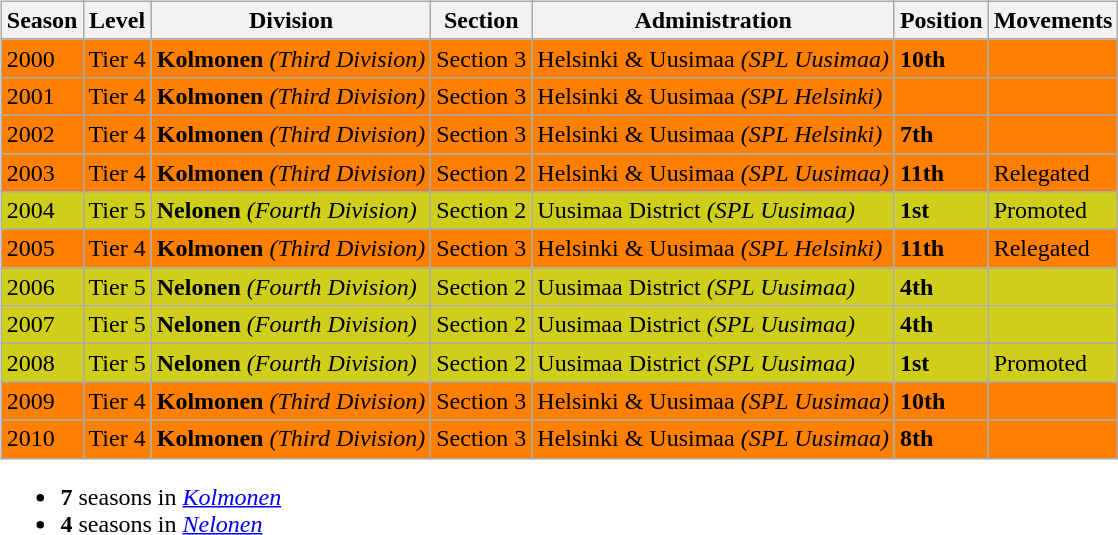<table>
<tr>
<td valign="top" width=0%><br><table class="wikitable">
<tr style="background:#f0f6fa;">
<th><strong>Season</strong></th>
<th><strong>Level</strong></th>
<th><strong>Division</strong></th>
<th><strong>Section</strong></th>
<th><strong>Administration</strong></th>
<th><strong>Position</strong></th>
<th><strong>Movements</strong></th>
</tr>
<tr>
<td style="background:#FF7F00;">2000</td>
<td style="background:#FF7F00;">Tier 4</td>
<td style="background:#FF7F00;"><strong>Kolmonen</strong> <em>(Third Division)</em></td>
<td style="background:#FF7F00;">Section 3</td>
<td style="background:#FF7F00;">Helsinki & Uusimaa <em>(SPL Uusimaa)</em></td>
<td style="background:#FF7F00;"><strong>10th</strong></td>
<td style="background:#FF7F00;"></td>
</tr>
<tr>
<td style="background:#FF7F00;">2001</td>
<td style="background:#FF7F00;">Tier 4</td>
<td style="background:#FF7F00;"><strong>Kolmonen</strong> <em>(Third Division)</em></td>
<td style="background:#FF7F00;">Section 3</td>
<td style="background:#FF7F00;">Helsinki & Uusimaa <em>(SPL Helsinki)</em></td>
<td style="background:#FF7F00;"></td>
<td style="background:#FF7F00;"></td>
</tr>
<tr>
<td style="background:#FF7F00;">2002</td>
<td style="background:#FF7F00;">Tier 4</td>
<td style="background:#FF7F00;"><strong>Kolmonen</strong> <em>(Third Division)</em></td>
<td style="background:#FF7F00;">Section 3</td>
<td style="background:#FF7F00;">Helsinki & Uusimaa <em>(SPL Helsinki)</em></td>
<td style="background:#FF7F00;"><strong>7th</strong></td>
<td style="background:#FF7F00;"></td>
</tr>
<tr>
<td style="background:#FF7F00;">2003</td>
<td style="background:#FF7F00;">Tier 4</td>
<td style="background:#FF7F00;"><strong>Kolmonen</strong> <em>(Third Division)</em></td>
<td style="background:#FF7F00;">Section 2</td>
<td style="background:#FF7F00;">Helsinki & Uusimaa <em>(SPL Uusimaa)</em></td>
<td style="background:#FF7F00;"><strong>11th</strong></td>
<td style="background:#FF7F00;">Relegated</td>
</tr>
<tr>
<td style="background:#CECE1B;">2004</td>
<td style="background:#CECE1B;">Tier 5</td>
<td style="background:#CECE1B;"><strong>Nelonen</strong> <em>(Fourth Division)</em></td>
<td style="background:#CECE1B;">Section 2</td>
<td style="background:#CECE1B;">Uusimaa District <em>(SPL Uusimaa)</em></td>
<td style="background:#CECE1B;"><strong>1st</strong></td>
<td style="background:#CECE1B;">Promoted</td>
</tr>
<tr>
<td style="background:#FF7F00;">2005</td>
<td style="background:#FF7F00;">Tier 4</td>
<td style="background:#FF7F00;"><strong>Kolmonen</strong> <em>(Third Division)</em></td>
<td style="background:#FF7F00;">Section 3</td>
<td style="background:#FF7F00;">Helsinki & Uusimaa <em>(SPL Helsinki)</em></td>
<td style="background:#FF7F00;"><strong>11th</strong></td>
<td style="background:#FF7F00;">Relegated</td>
</tr>
<tr>
<td style="background:#CECE1B;">2006</td>
<td style="background:#CECE1B;">Tier 5</td>
<td style="background:#CECE1B;"><strong>Nelonen</strong> <em>(Fourth Division)</em></td>
<td style="background:#CECE1B;">Section 2</td>
<td style="background:#CECE1B;">Uusimaa District <em>(SPL Uusimaa)</em></td>
<td style="background:#CECE1B;"><strong>4th</strong></td>
<td style="background:#CECE1B;"></td>
</tr>
<tr>
<td style="background:#CECE1B;">2007</td>
<td style="background:#CECE1B;">Tier 5</td>
<td style="background:#CECE1B;"><strong>Nelonen</strong> <em>(Fourth Division)</em></td>
<td style="background:#CECE1B;">Section 2</td>
<td style="background:#CECE1B;">Uusimaa District <em>(SPL Uusimaa)</em></td>
<td style="background:#CECE1B;"><strong>4th</strong></td>
<td style="background:#CECE1B;"></td>
</tr>
<tr>
<td style="background:#CECE1B;">2008</td>
<td style="background:#CECE1B;">Tier 5</td>
<td style="background:#CECE1B;"><strong>Nelonen</strong> <em>(Fourth Division)</em></td>
<td style="background:#CECE1B;">Section 2</td>
<td style="background:#CECE1B;">Uusimaa District <em>(SPL Uusimaa)</em></td>
<td style="background:#CECE1B;"><strong>1st</strong></td>
<td style="background:#CECE1B;">Promoted</td>
</tr>
<tr>
<td style="background:#FF7F00;">2009</td>
<td style="background:#FF7F00;">Tier 4</td>
<td style="background:#FF7F00;"><strong>Kolmonen</strong> <em>(Third Division)</em></td>
<td style="background:#FF7F00;">Section 3</td>
<td style="background:#FF7F00;">Helsinki & Uusimaa <em>(SPL Uusimaa)</em></td>
<td style="background:#FF7F00;"><strong>10th</strong></td>
<td style="background:#FF7F00;"></td>
</tr>
<tr>
<td style="background:#FF7F00;">2010</td>
<td style="background:#FF7F00;">Tier 4</td>
<td style="background:#FF7F00;"><strong>Kolmonen</strong> <em>(Third Division)</em></td>
<td style="background:#FF7F00;">Section 3</td>
<td style="background:#FF7F00;">Helsinki & Uusimaa <em>(SPL Uusimaa)</em></td>
<td style="background:#FF7F00;"><strong>8th</strong></td>
<td style="background:#FF7F00;"></td>
</tr>
</table>
<ul><li><strong>7</strong> seasons in <em><a href='#'>Kolmonen</a></em></li><li><strong>4</strong> seasons in <em><a href='#'>Nelonen</a></em></li></ul></td>
</tr>
</table>
